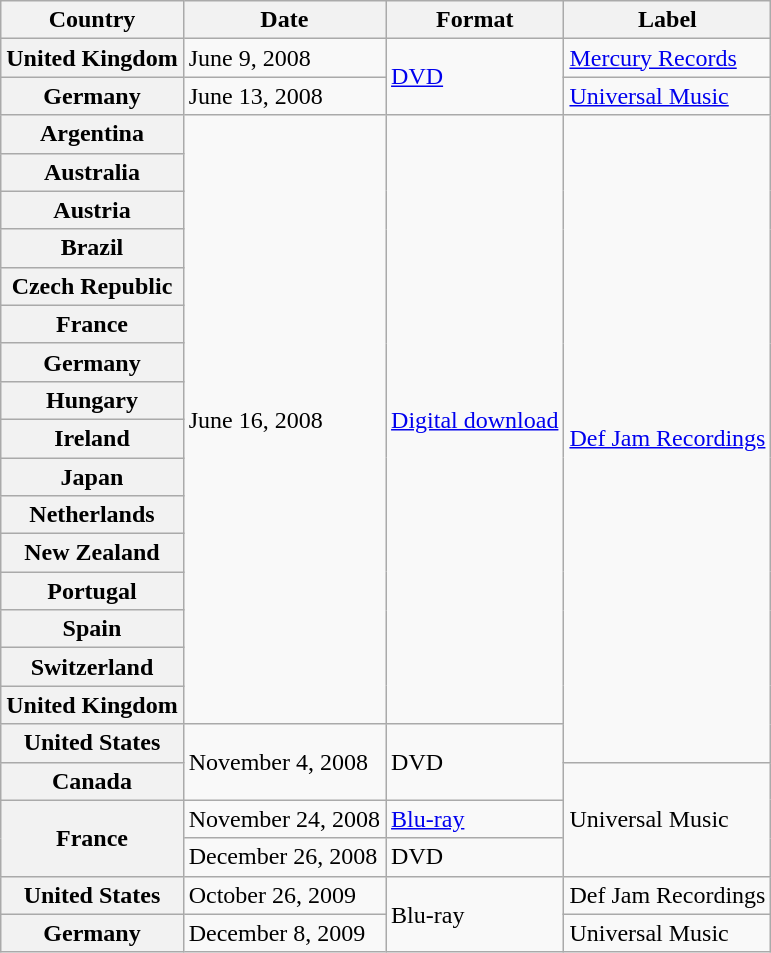<table class="wikitable plainrowheaders" border="1">
<tr>
<th scope="col">Country</th>
<th scope="col">Date</th>
<th scope="col">Format</th>
<th scope="col">Label</th>
</tr>
<tr>
<th scope="row">United Kingdom</th>
<td>June 9, 2008</td>
<td rowspan="2"><a href='#'>DVD</a></td>
<td><a href='#'>Mercury Records</a></td>
</tr>
<tr>
<th scope="row">Germany</th>
<td>June 13, 2008</td>
<td><a href='#'>Universal Music</a></td>
</tr>
<tr>
<th scope="row">Argentina</th>
<td rowspan="16">June 16, 2008</td>
<td rowspan="16"><a href='#'>Digital download</a></td>
<td rowspan="17"><a href='#'>Def Jam Recordings</a></td>
</tr>
<tr>
<th scope="row">Australia</th>
</tr>
<tr>
<th scope="row">Austria</th>
</tr>
<tr>
<th scope="row">Brazil</th>
</tr>
<tr>
<th scope="row">Czech Republic</th>
</tr>
<tr>
<th scope="row">France</th>
</tr>
<tr>
<th scope="row">Germany</th>
</tr>
<tr>
<th scope="row">Hungary</th>
</tr>
<tr>
<th scope="row">Ireland</th>
</tr>
<tr>
<th scope="row">Japan</th>
</tr>
<tr>
<th scope="row">Netherlands</th>
</tr>
<tr>
<th scope="row">New Zealand</th>
</tr>
<tr>
<th scope="row">Portugal</th>
</tr>
<tr>
<th scope="row">Spain</th>
</tr>
<tr>
<th scope="row">Switzerland</th>
</tr>
<tr>
<th scope="row">United Kingdom</th>
</tr>
<tr>
<th scope="row">United States</th>
<td rowspan="2">November 4, 2008</td>
<td rowspan="2">DVD</td>
</tr>
<tr>
<th scope="row">Canada</th>
<td rowspan="3">Universal Music</td>
</tr>
<tr>
<th scope="row" rowspan="2">France</th>
<td>November 24, 2008</td>
<td><a href='#'>Blu-ray</a></td>
</tr>
<tr>
<td>December 26, 2008</td>
<td>DVD</td>
</tr>
<tr>
<th scope="row">United States</th>
<td>October 26, 2009</td>
<td rowspan="2">Blu-ray</td>
<td>Def Jam Recordings</td>
</tr>
<tr>
<th scope="row">Germany</th>
<td>December 8, 2009</td>
<td>Universal Music</td>
</tr>
</table>
